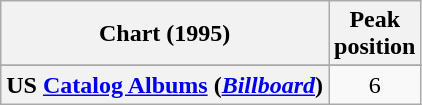<table class="wikitable plainrowheaders">
<tr>
<th>Chart (1995)</th>
<th>Peak<br>position</th>
</tr>
<tr>
</tr>
<tr>
</tr>
<tr>
<th scope="row">US <a href='#'>Catalog Albums</a> (<em><a href='#'>Billboard</a></em>)</th>
<td style="text-align:center;">6</td>
</tr>
</table>
